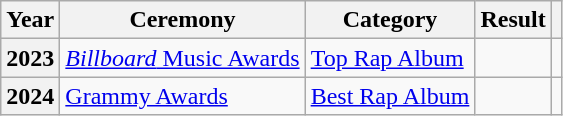<table class="wikitable sortable plainrowheaders" style="border:none; margin:0;">
<tr>
<th scope="col">Year</th>
<th scope="col">Ceremony</th>
<th scope="col">Category</th>
<th scope="col">Result</th>
<th scope="col" class="unsortable"></th>
</tr>
<tr>
<th scope="row">2023</th>
<td><a href='#'><em>Billboard</em> Music Awards</a></td>
<td><a href='#'>Top Rap Album</a></td>
<td></td>
<td></td>
</tr>
<tr>
<th scope="row">2024</th>
<td><a href='#'>Grammy Awards</a></td>
<td><a href='#'>Best Rap Album</a></td>
<td></td>
<td></td>
</tr>
</table>
